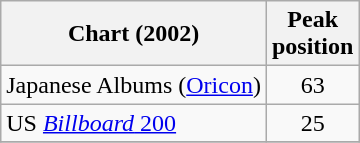<table class="wikitable sortable">
<tr>
<th align="center">Chart (2002)</th>
<th align="center">Peak<br>position</th>
</tr>
<tr>
<td align="left">Japanese Albums (<a href='#'>Oricon</a>)</td>
<td align="center">63</td>
</tr>
<tr>
<td align="left">US <a href='#'><em>Billboard</em> 200</a></td>
<td align="center">25</td>
</tr>
<tr>
</tr>
</table>
